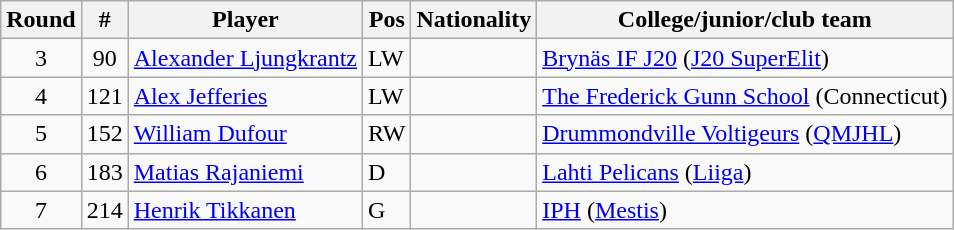<table class="wikitable">
<tr>
<th>Round</th>
<th>#</th>
<th>Player</th>
<th>Pos</th>
<th>Nationality</th>
<th>College/junior/club team</th>
</tr>
<tr>
<td style="text-align:center;">3</td>
<td style="text-align:center;">90</td>
<td><a href='#'>Alexander Ljungkrantz</a></td>
<td>LW</td>
<td></td>
<td><a href='#'>Brynäs IF J20</a> (<a href='#'>J20 SuperElit</a>)</td>
</tr>
<tr>
<td style="text-align:center;">4</td>
<td style="text-align:center;">121</td>
<td><a href='#'>Alex Jefferies</a></td>
<td>LW</td>
<td></td>
<td><a href='#'>The Frederick Gunn School</a> (Connecticut)</td>
</tr>
<tr>
<td style="text-align:center;">5</td>
<td style="text-align:center;">152</td>
<td><a href='#'>William Dufour</a></td>
<td>RW</td>
<td></td>
<td><a href='#'>Drummondville Voltigeurs</a> (<a href='#'>QMJHL</a>)</td>
</tr>
<tr>
<td style="text-align:center;">6</td>
<td style="text-align:center;">183</td>
<td><a href='#'>Matias Rajaniemi</a></td>
<td>D</td>
<td></td>
<td><a href='#'>Lahti Pelicans</a> (<a href='#'>Liiga</a>)</td>
</tr>
<tr>
<td style="text-align:center;">7</td>
<td style="text-align:center;">214</td>
<td><a href='#'>Henrik Tikkanen</a></td>
<td>G</td>
<td></td>
<td><a href='#'>IPH</a> (<a href='#'>Mestis</a>)</td>
</tr>
</table>
